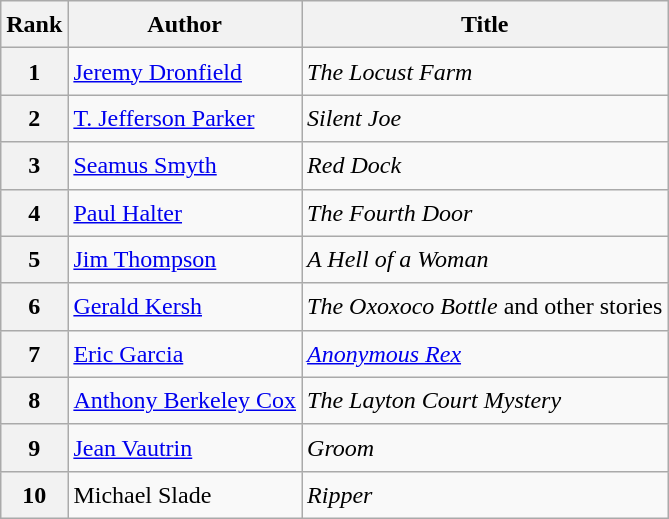<table class="wikitable sortable" style="font-size:1.00em; line-height:1.5em;">
<tr>
<th>Rank</th>
<th>Author</th>
<th>Title</th>
</tr>
<tr>
<th>1</th>
<td><a href='#'>Jeremy Dronfield</a></td>
<td><em>The Locust Farm</em></td>
</tr>
<tr>
<th>2</th>
<td><a href='#'>T. Jefferson Parker</a></td>
<td><em>Silent Joe</em></td>
</tr>
<tr>
<th>3</th>
<td><a href='#'>Seamus Smyth</a></td>
<td><em>Red Dock</em></td>
</tr>
<tr>
<th>4</th>
<td><a href='#'>Paul Halter</a></td>
<td><em>The Fourth Door</em></td>
</tr>
<tr>
<th>5</th>
<td><a href='#'>Jim Thompson</a></td>
<td><em>A Hell of a Woman</em></td>
</tr>
<tr>
<th>6</th>
<td><a href='#'>Gerald Kersh</a></td>
<td><em>The Oxoxoco Bottle</em> and other stories</td>
</tr>
<tr>
<th>7</th>
<td><a href='#'>Eric Garcia</a></td>
<td><em><a href='#'>Anonymous Rex</a></em></td>
</tr>
<tr>
<th>8</th>
<td><a href='#'>Anthony Berkeley Cox</a></td>
<td><em>The Layton Court Mystery</em></td>
</tr>
<tr>
<th>9</th>
<td><a href='#'>Jean Vautrin</a></td>
<td><em>Groom</em></td>
</tr>
<tr>
<th>10</th>
<td>Michael Slade</td>
<td><em>Ripper</em></td>
</tr>
</table>
